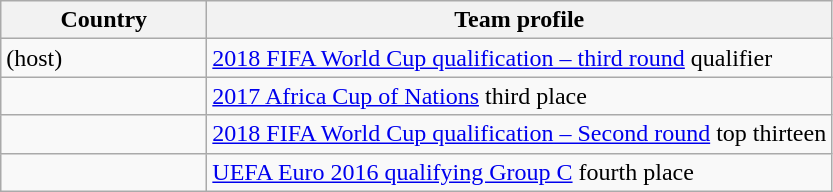<table class="wikitable sortable">
<tr>
<th style="width:130px;">Country</th>
<th>Team profile</th>
</tr>
<tr>
<td> (host)</td>
<td><a href='#'>2018 FIFA World Cup qualification – third round</a> qualifier</td>
</tr>
<tr>
<td></td>
<td><a href='#'>2017 Africa Cup of Nations</a> third place</td>
</tr>
<tr>
<td></td>
<td><a href='#'>2018 FIFA World Cup qualification – Second round</a> top thirteen</td>
</tr>
<tr>
<td></td>
<td><a href='#'>UEFA Euro 2016 qualifying Group C</a> fourth place</td>
</tr>
</table>
